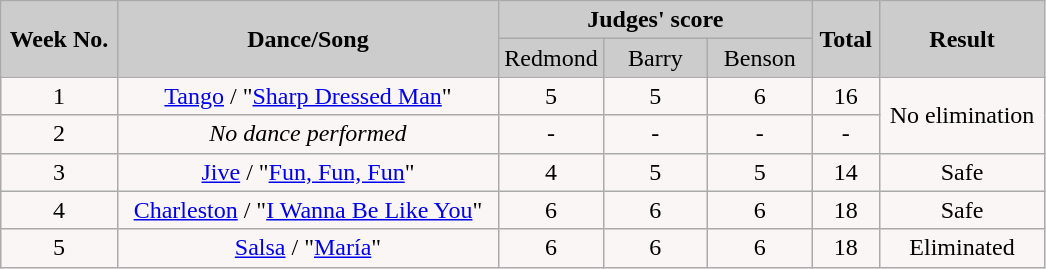<table class="wikitable collapsible">
<tr>
<th rowspan="2" style="background:#ccc; text-align:Center;"><strong>Week No.</strong></th>
<th rowspan="2" style="background:#ccc; text-align:Center;"><strong>Dance/Song</strong></th>
<th colspan="3" style="background:#ccc; text-align:Center;"><strong>Judges' score</strong></th>
<th rowspan="2" style="background:#ccc; text-align:Center;"><strong>Total</strong></th>
<th rowspan="2" style="background:#ccc; text-align:Center;"><strong>Result</strong></th>
</tr>
<tr style="text-align:center; background:#ccc;">
<td style="width:10%; ">Redmond</td>
<td style="width:10%; ">Barry</td>
<td style="width:10%; ">Benson</td>
</tr>
<tr style="text-align:center; background:#faf6f6;">
<td>1</td>
<td><a href='#'>Tango</a> / "<a href='#'>Sharp Dressed Man</a>"</td>
<td>5</td>
<td>5</td>
<td>6</td>
<td>16</td>
<td rowspan="2">No elimination</td>
</tr>
<tr style="text-align:center; background:#faf6f6;">
<td>2</td>
<td><em>No dance performed</em></td>
<td>-</td>
<td>-</td>
<td>-</td>
<td>-</td>
</tr>
<tr style="text-align:center; background:#faf6f6;">
<td>3</td>
<td><a href='#'>Jive</a> / "<a href='#'>Fun, Fun, Fun</a>"</td>
<td>4</td>
<td>5</td>
<td>5</td>
<td>14</td>
<td>Safe</td>
</tr>
<tr style="text-align:center; background:#faf6f6;">
<td>4</td>
<td><a href='#'>Charleston</a> / "<a href='#'>I Wanna Be Like You</a>"</td>
<td>6</td>
<td>6</td>
<td>6</td>
<td>18</td>
<td>Safe</td>
</tr>
<tr style="text-align:center; background:#faf6f6;">
<td>5</td>
<td><a href='#'>Salsa</a> / "<a href='#'>María</a>"</td>
<td>6</td>
<td>6</td>
<td>6</td>
<td>18</td>
<td>Eliminated</td>
</tr>
</table>
